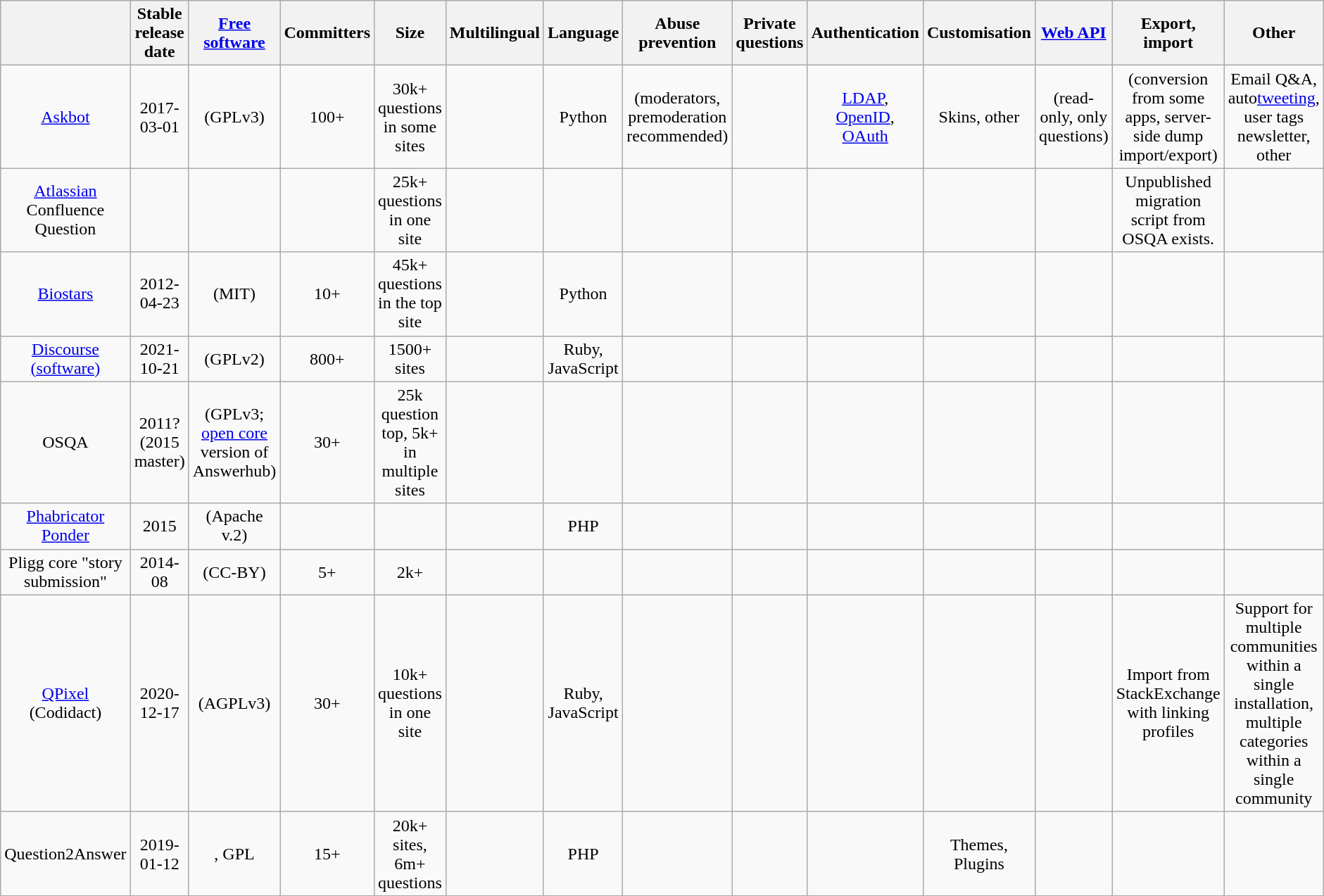<table class="wikitable" style="text-align: center; width: auto; table-layout: fixed;">
<tr>
<th style="width: 12em"></th>
<th>Stable release date</th>
<th><a href='#'>Free software</a></th>
<th>Committers</th>
<th>Size</th>
<th>Multilingual</th>
<th>Language</th>
<th>Abuse prevention</th>
<th>Private questions</th>
<th>Authentication</th>
<th>Customisation</th>
<th><a href='#'>Web API</a></th>
<th>Export, import</th>
<th>Other</th>
</tr>
<tr>
<td><a href='#'>Askbot</a></td>
<td>2017-03-01</td>
<td> (GPLv3)</td>
<td>100+</td>
<td>30k+ questions in some sites</td>
<td></td>
<td>Python</td>
<td> (moderators, premoderation recommended)</td>
<td></td>
<td><a href='#'>LDAP</a>, <a href='#'>OpenID</a>, <a href='#'>OAuth</a></td>
<td>Skins, other</td>
<td> (read-only, only questions)</td>
<td> (conversion from some apps, server-side dump import/export)</td>
<td>Email Q&A, auto<a href='#'>tweeting</a>, user tags newsletter, other</td>
</tr>
<tr>
<td><a href='#'>Atlassian</a> Confluence Question</td>
<td></td>
<td></td>
<td></td>
<td>25k+ questions in one site</td>
<td></td>
<td></td>
<td></td>
<td></td>
<td></td>
<td></td>
<td></td>
<td>Unpublished migration script from OSQA exists.</td>
<td></td>
</tr>
<tr>
<td><a href='#'>Biostars</a></td>
<td>2012-04-23</td>
<td> (MIT)</td>
<td>10+</td>
<td>45k+ questions in the top site</td>
<td></td>
<td>Python</td>
<td></td>
<td></td>
<td></td>
<td></td>
<td></td>
<td></td>
<td></td>
</tr>
<tr>
<td><a href='#'>Discourse (software)</a></td>
<td>2021-10-21</td>
<td> (GPLv2)</td>
<td>800+</td>
<td>1500+ sites</td>
<td></td>
<td>Ruby, JavaScript</td>
<td></td>
<td></td>
<td></td>
<td></td>
<td></td>
<td></td>
<td></td>
</tr>
<tr>
<td>OSQA</td>
<td>2011? (2015 master)</td>
<td> (GPLv3; <a href='#'>open core</a> version of Answerhub)</td>
<td>30+</td>
<td>25k question top, 5k+ in multiple sites</td>
<td></td>
<td></td>
<td></td>
<td></td>
<td></td>
<td></td>
<td></td>
<td></td>
<td></td>
</tr>
<tr>
<td><a href='#'>Phabricator Ponder</a></td>
<td>2015</td>
<td> (Apache v.2)</td>
<td></td>
<td></td>
<td></td>
<td>PHP</td>
<td></td>
<td></td>
<td></td>
<td></td>
<td></td>
<td></td>
<td></td>
</tr>
<tr>
<td>Pligg core "story submission"</td>
<td>2014-08</td>
<td> (CC-BY)</td>
<td>5+</td>
<td>2k+</td>
<td></td>
<td></td>
<td></td>
<td></td>
<td></td>
<td></td>
<td></td>
<td></td>
<td></td>
</tr>
<tr>
<td><a href='#'>QPixel</a> (Codidact)</td>
<td>2020-12-17</td>
<td> (AGPLv3)</td>
<td>30+</td>
<td>10k+ questions in one site</td>
<td></td>
<td>Ruby, JavaScript</td>
<td></td>
<td></td>
<td></td>
<td></td>
<td></td>
<td>Import from StackExchange with linking profiles</td>
<td>Support for multiple communities within a single installation, multiple categories within a single community</td>
</tr>
<tr>
<td>Question2Answer</td>
<td>2019-01-12</td>
<td>, GPL</td>
<td>15+</td>
<td>20k+ sites, 6m+ questions</td>
<td></td>
<td>PHP</td>
<td></td>
<td></td>
<td></td>
<td>Themes, Plugins</td>
<td></td>
<td></td>
<td></td>
</tr>
</table>
